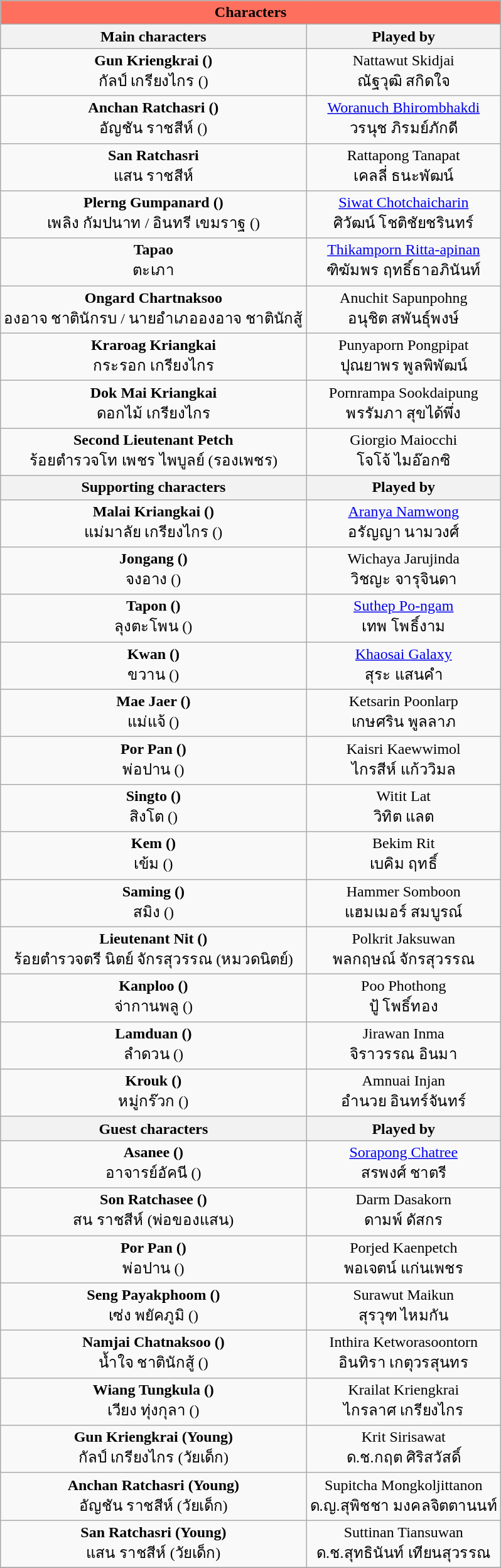<table class="wikitable" style="text-align:center">
<tr>
<th colspan="2" style="background: #fe6f5e;">Characters</th>
</tr>
<tr>
<th>Main characters</th>
<th>Played by</th>
</tr>
<tr>
<td><strong>Gun Kriengkrai ()</strong><br> กัลป์ เกรียงไกร ()</td>
<td>Nattawut Skidjai <br> ณัฐวุฒิ สกิดใจ</td>
</tr>
<tr>
<td><strong> Anchan Ratchasri ()</strong><br> อัญชัน ราชสีห์ ()</td>
<td><a href='#'>Woranuch Bhirombhakdi</a> <br> วรนุช ภิรมย์ภักดี</td>
</tr>
<tr>
<td><strong>San Ratchasri</strong><br> แสน ราชสีห์</td>
<td>Rattapong Tanapat <br> เคลลี่ ธนะพัฒน์</td>
</tr>
<tr>
<td><strong>Plerng Gumpanard ()</strong><br> เพลิง กัมปนาท / อินทรี เขมราฐ ()</td>
<td><a href='#'>Siwat Chotchaicharin</a> <br> ศิวัฒน์ โชติชัยชรินทร์</td>
</tr>
<tr>
<td><strong>Tapao</strong><br> ตะเภา</td>
<td><a href='#'>Thikamporn Ritta-apinan</a> <br> ฑิฆัมพร ฤทธิ์ธาอภินันท์</td>
</tr>
<tr>
<td><strong>Ongard Chartnaksoo</strong><br> องอาจ ชาตินักรบ / นายอำเภอองอาจ ชาตินักสู้</td>
<td>Anuchit Sapunpohng <br> อนุชิต สพันธุ์พงษ์</td>
</tr>
<tr>
<td><strong>Kraroag Kriangkai</strong><br> กระรอก เกรียงไกร</td>
<td>Punyaporn Pongpipat <br> ปุณยาพร พูลพิพัฒน์</td>
</tr>
<tr>
<td><strong>Dok Mai Kriangkai</strong><br> ดอกไม้ เกรียงไกร</td>
<td>Pornrampa Sookdaipung <br> พรรัมภา สุขได้พึ่ง</td>
</tr>
<tr>
<td><strong>Second Lieutenant Petch</strong><br> ร้อยตำรวจโท เพชร ไพบูลย์ (รองเพชร)</td>
<td>Giorgio Maiocchi <br> โจโจ้ ไมอ๊อกซิ</td>
</tr>
<tr>
<th>Supporting characters</th>
<th>Played by</th>
</tr>
<tr>
<td><strong>Malai Kriangkai ()</strong><br> แม่มาลัย เกรียงไกร ()</td>
<td><a href='#'>Aranya Namwong</a> <br> อรัญญา นามวงศ์</td>
</tr>
<tr>
<td><strong>Jongang ()</strong><br> จงอาง ()</td>
<td>Wichaya Jarujinda <br> วิชญะ จารุจินดา</td>
</tr>
<tr>
<td><strong>Tapon ()</strong><br> ลุงตะโพน ()</td>
<td><a href='#'>Suthep Po-ngam</a> <br> เทพ โพธิ์งาม</td>
</tr>
<tr>
<td><strong>Kwan ()</strong><br> ขวาน ()</td>
<td><a href='#'>Khaosai Galaxy</a> <br> สุระ แสนคำ</td>
</tr>
<tr>
<td><strong>Mae Jaer ()</strong><br> แม่แจ้ ()</td>
<td>Ketsarin Poonlarp <br> เกษศริน พูลลาภ</td>
</tr>
<tr>
<td><strong>Por Pan ()</strong><br> พ่อปาน ()</td>
<td>Kaisri Kaewwimol <br> ไกรสีห์ แก้ววิมล</td>
</tr>
<tr>
<td><strong>Singto ()</strong><br> สิงโต ()</td>
<td>Witit Lat <br> วิทิต แลต</td>
</tr>
<tr>
<td><strong>Kem ()</strong><br> เข้ม ()</td>
<td>Bekim Rit <br> เบคิม ฤทธิ์</td>
</tr>
<tr>
<td><strong>Saming ()</strong><br> สมิง ()</td>
<td>Hammer Somboon <br> แฮมเมอร์ สมบูรณ์</td>
</tr>
<tr>
<td><strong>Lieutenant Nit ()</strong><br> ร้อยตำรวจตรี นิตย์ จักรสุวรรณ (หมวดนิตย์)</td>
<td>Polkrit Jaksuwan <br> พลกฤษณ์ จักรสุวรรณ</td>
</tr>
<tr>
<td><strong>Kanploo ()</strong><br> จ่ากานพลู ()</td>
<td>Poo Phothong <br> ปู้ โพธิ์ทอง</td>
</tr>
<tr>
<td><strong>Lamduan ()</strong><br> ลำดวน ()</td>
<td>Jirawan Inma <br> จิราวรรณ อินมา</td>
</tr>
<tr>
<td><strong>Krouk ()</strong><br> หมู่กร๊วก ()</td>
<td>Amnuai Injan <br> อำนวย อินทร์จันทร์</td>
</tr>
<tr>
<th>Guest characters</th>
<th>Played by</th>
</tr>
<tr>
<td><strong>Asanee ()</strong><br> อาจารย์อัคนี ()</td>
<td><a href='#'>Sorapong Chatree</a> <br> สรพงศ์ ชาตรี</td>
</tr>
<tr>
<td><strong>Son Ratchasee ()</strong><br> สน ราชสีห์ (พ่อของแสน)</td>
<td>Darm Dasakorn <br> ดามพ์ ดัสกร</td>
</tr>
<tr>
<td><strong>Por Pan ()</strong><br> พ่อปาน ()</td>
<td>Porjed Kaenpetch <br> พอเจตน์ แก่นเพชร</td>
</tr>
<tr>
<td><strong>Seng Payakphoom ()</strong><br> เซ่ง พยัคภูมิ ()</td>
<td>Surawut Maikun <br> สุรวุฑ ไหมกัน</td>
</tr>
<tr>
<td><strong>Namjai Chatnaksoo ()</strong><br> น้ำใจ ชาตินักสู้ ()</td>
<td>Inthira Ketworasoontorn <br> อินทิรา เกตุวรสุนทร</td>
</tr>
<tr>
<td><strong>Wiang Tungkula ()</strong><br> เวียง ทุ่งกุลา ()</td>
<td>Krailat Kriengkrai <br> ไกรลาศ เกรียงไกร</td>
</tr>
<tr>
<td><strong>Gun Kriengkrai (Young)</strong><br> กัลป์ เกรียงไกร (วัยเด็ก)</td>
<td>Krit Sirisawat <br> ด.ช.กฤต ศิริสวัสดิ์</td>
</tr>
<tr>
<td><strong>Anchan Ratchasri (Young)</strong><br> อัญชัน ราชสีห์ (วัยเด็ก)</td>
<td>Supitcha Mongkoljittanon <br> ด.ญ.สุพิชชา มงคลจิตตานนท์</td>
</tr>
<tr>
<td><strong> San Ratchasri (Young)</strong><br> แสน ราชสีห์ (วัยเด็ก)</td>
<td>Suttinan Tiansuwan <br> ด.ช.สุทธินันท์ เทียนสุวรรณ</td>
</tr>
<tr>
</tr>
</table>
